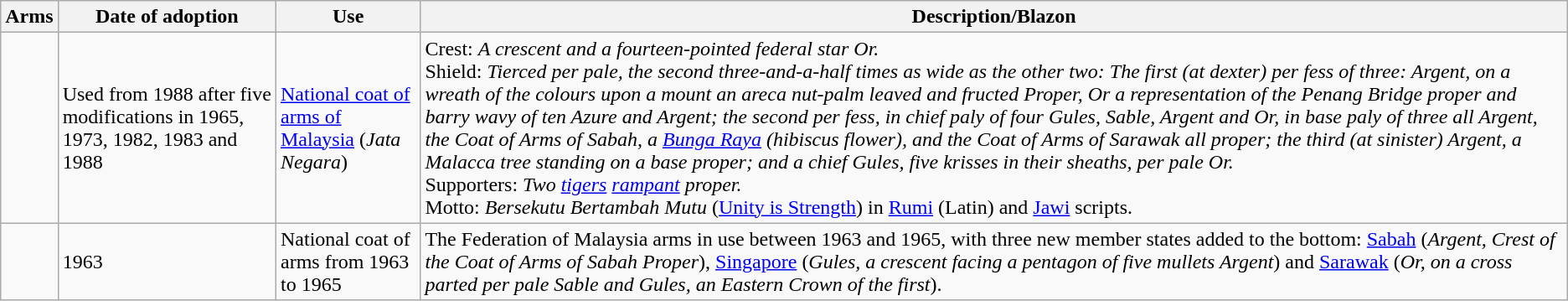<table class="wikitable">
<tr>
<th>Arms</th>
<th>Date of adoption</th>
<th>Use</th>
<th>Description/Blazon</th>
</tr>
<tr>
<td></td>
<td>Used from 1988 after five modifications in 1965, 1973, 1982, 1983 and 1988</td>
<td><a href='#'>National coat of arms of Malaysia</a> (<em>Jata Negara</em>)</td>
<td>Crest: <em>A crescent and a fourteen-pointed federal star Or.</em><br>Shield: <em>Tierced per pale, the second three-and-a-half times as wide as the other two: The first (at dexter) per fess of three: Argent, on a wreath of the colours upon a mount an areca nut-palm leaved and fructed Proper, Or a representation of the Penang Bridge proper and barry wavy of ten Azure and Argent; the second per fess, in chief paly of four Gules, Sable, Argent and Or, in base paly of three all Argent, the Coat of Arms of Sabah, a <a href='#'>Bunga Raya</a> (hibiscus flower), and the Coat of Arms of Sarawak all proper; the third (at sinister) Argent, a Malacca tree standing on a base proper; and a chief Gules, five krisses in their sheaths, per pale Or.</em><br>Supporters: <em>Two <a href='#'>tigers</a> <a href='#'>rampant</a> proper.</em><br>Motto: <em>Bersekutu Bertambah Mutu</em> (<a href='#'>Unity is Strength</a>) in <a href='#'>Rumi</a> (Latin) and <a href='#'>Jawi</a> scripts.</td>
</tr>
<tr>
<td></td>
<td>1963</td>
<td>National coat of arms from 1963 to 1965</td>
<td>The Federation of Malaysia arms in use between 1963 and 1965, with three new member states added to the bottom: <a href='#'>Sabah</a> (<em>Argent, Crest of the Coat of Arms of Sabah Proper</em>), <a href='#'>Singapore</a> (<em>Gules, a crescent facing a pentagon of five mullets Argent</em>) and <a href='#'>Sarawak</a> (<em>Or, on a cross parted per pale Sable and Gules, an Eastern Crown of the first</em>).</td>
</tr>
</table>
